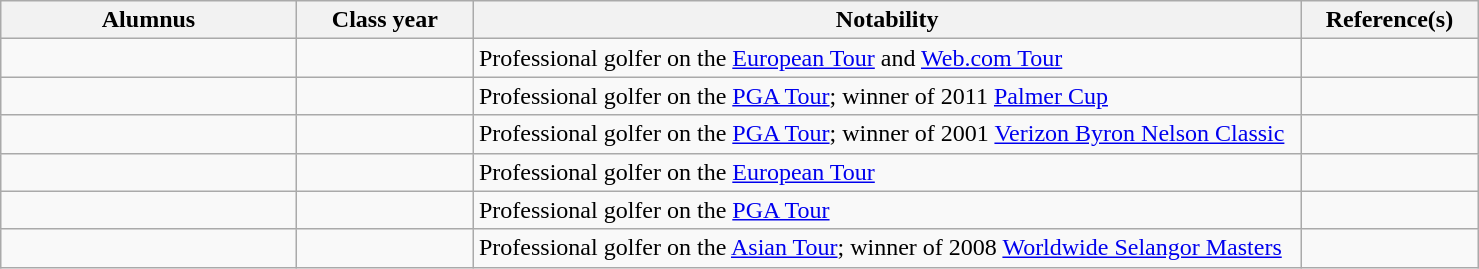<table class="wikitable sortable" style="width:78%;">
<tr valign="top">
<th style="width:20%;">Alumnus</th>
<th style="width:12%;">Class year</th>
<th style="width:56%;" class="unsortable">Notability</th>
<th style="width:12%;" class="unsortable">Reference(s)</th>
</tr>
<tr valign="top">
<td></td>
<td></td>
<td>Professional golfer on the <a href='#'>European Tour</a> and <a href='#'>Web.com Tour</a></td>
<td></td>
</tr>
<tr valign="top">
<td></td>
<td></td>
<td>Professional golfer on the <a href='#'>PGA Tour</a>; winner of 2011 <a href='#'>Palmer Cup</a></td>
<td></td>
</tr>
<tr valign="top">
<td></td>
<td></td>
<td>Professional golfer on the <a href='#'>PGA Tour</a>; winner of 2001 <a href='#'>Verizon Byron Nelson Classic</a></td>
<td></td>
</tr>
<tr valign="top">
<td></td>
<td></td>
<td>Professional golfer on the <a href='#'>European Tour</a></td>
<td></td>
</tr>
<tr valign="top">
<td></td>
<td></td>
<td>Professional golfer on the <a href='#'>PGA Tour</a></td>
<td></td>
</tr>
<tr valign="top">
<td></td>
<td></td>
<td>Professional golfer on the <a href='#'>Asian Tour</a>; winner of 2008 <a href='#'>Worldwide Selangor Masters</a></td>
<td></td>
</tr>
</table>
